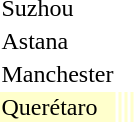<table>
<tr>
<td rowspan=2>Suzhou</td>
<td rowspan=2></td>
<td rowspan=2></td>
<td></td>
</tr>
<tr>
<td></td>
</tr>
<tr>
<td rowspan=2>Astana</td>
<td rowspan=2></td>
<td rowspan=2></td>
<td></td>
</tr>
<tr>
<td></td>
</tr>
<tr>
<td rowspan=2>Manchester</td>
<td rowspan=2></td>
<td rowspan=2></td>
<td></td>
</tr>
<tr>
<td></td>
</tr>
<tr bgcolor=ffffcc>
<td>Querétaro</td>
<td></td>
<td></td>
<td></td>
</tr>
</table>
